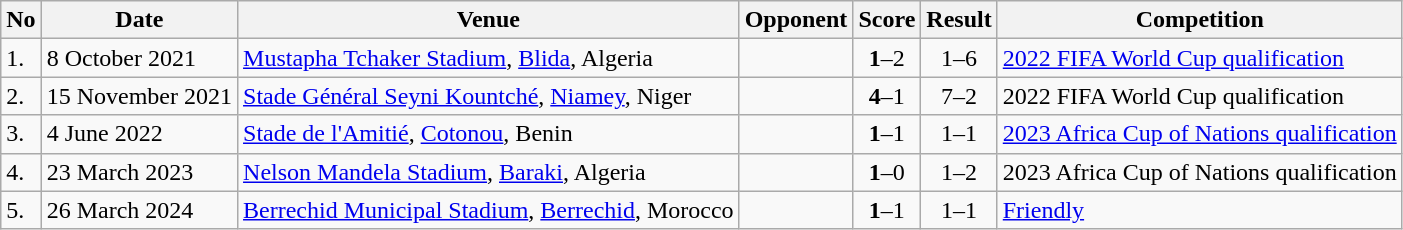<table class="wikitable" style="font-size:100%;">
<tr>
<th>No</th>
<th>Date</th>
<th>Venue</th>
<th>Opponent</th>
<th>Score</th>
<th>Result</th>
<th>Competition</th>
</tr>
<tr>
<td>1.</td>
<td>8 October 2021</td>
<td><a href='#'>Mustapha Tchaker Stadium</a>, <a href='#'>Blida</a>, Algeria</td>
<td></td>
<td align=center><strong>1</strong>–2</td>
<td align=center>1–6</td>
<td><a href='#'>2022 FIFA World Cup qualification</a></td>
</tr>
<tr>
<td>2.</td>
<td>15 November 2021</td>
<td><a href='#'>Stade Général Seyni Kountché</a>, <a href='#'>Niamey</a>, Niger</td>
<td></td>
<td align=center><strong>4</strong>–1</td>
<td align=center>7–2</td>
<td>2022 FIFA World Cup qualification</td>
</tr>
<tr>
<td>3.</td>
<td>4 June 2022</td>
<td><a href='#'>Stade de l'Amitié</a>, <a href='#'>Cotonou</a>, Benin</td>
<td></td>
<td align=center><strong>1</strong>–1</td>
<td align=center>1–1</td>
<td><a href='#'>2023 Africa Cup of Nations qualification</a></td>
</tr>
<tr>
<td>4.</td>
<td>23 March 2023</td>
<td><a href='#'>Nelson Mandela Stadium</a>, <a href='#'>Baraki</a>, Algeria</td>
<td></td>
<td align=center><strong>1</strong>–0</td>
<td align=center>1–2</td>
<td>2023 Africa Cup of Nations qualification</td>
</tr>
<tr>
<td>5.</td>
<td>26 March 2024</td>
<td><a href='#'>Berrechid Municipal Stadium</a>, <a href='#'>Berrechid</a>, Morocco</td>
<td></td>
<td align=center><strong>1</strong>–1</td>
<td align=center>1–1</td>
<td><a href='#'>Friendly</a></td>
</tr>
</table>
